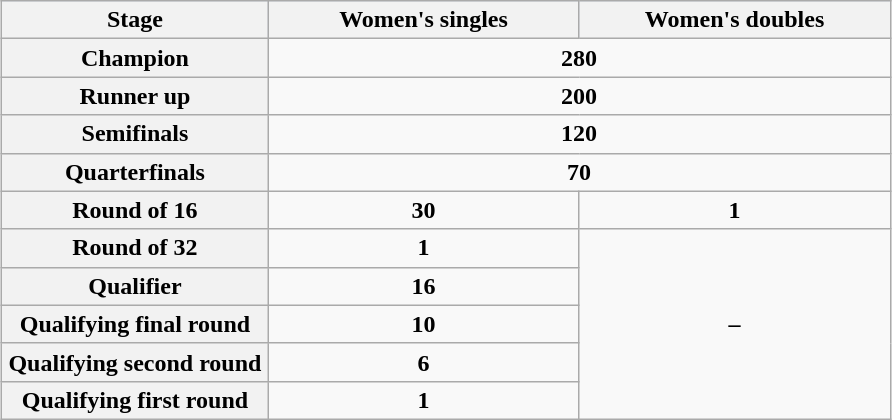<table class="wikitable" style="margin:1em auto; text-align:center;">
<tr bgcolor=#d1e4fd>
<th width=170>Stage</th>
<th width=200>Women's singles</th>
<th style="width:200px;">Women's doubles</th>
</tr>
<tr>
<th>Champion</th>
<td colspan=2><strong>280</strong></td>
</tr>
<tr>
<th>Runner up</th>
<td colspan=2><strong>200</strong></td>
</tr>
<tr>
<th>Semifinals</th>
<td colspan=2><strong>120</strong></td>
</tr>
<tr>
<th>Quarterfinals</th>
<td colspan=2><strong>70</strong></td>
</tr>
<tr>
<th>Round of 16</th>
<td><strong>30</strong></td>
<td><strong>1</strong></td>
</tr>
<tr>
<th>Round of 32</th>
<td><strong>1</strong></td>
<td rowspan=5><strong>–</strong></td>
</tr>
<tr>
<th>Qualifier</th>
<td><strong>16</strong></td>
</tr>
<tr>
<th>Qualifying final round</th>
<td><strong>10</strong></td>
</tr>
<tr>
<th>Qualifying second round</th>
<td><strong>6</strong></td>
</tr>
<tr>
<th>Qualifying first round</th>
<td><strong>1</strong></td>
</tr>
</table>
